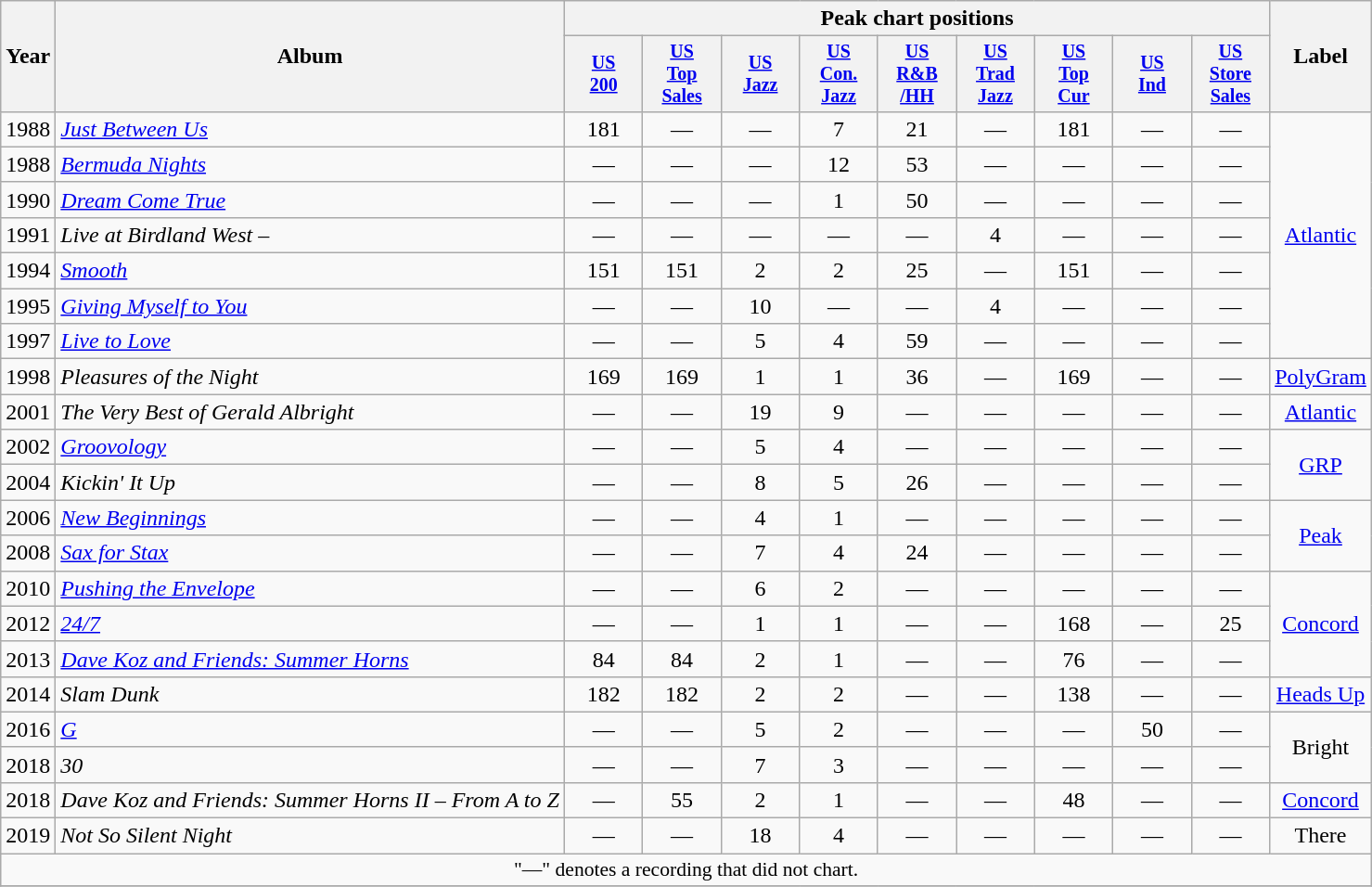<table class="wikitable" style="text-align:center;">
<tr>
<th rowspan="2">Year</th>
<th rowspan="2">Album</th>
<th colspan="9">Peak chart positions</th>
<th rowspan="2">Label</th>
</tr>
<tr style="font-size:smaller;">
<th style="width:50px;"><a href='#'>US<br>200</a><br></th>
<th style="width:50px;"><a href='#'>US<br>Top<br>Sales</a><br></th>
<th style="width:50px;"><a href='#'>US<br>Jazz</a><br></th>
<th style="width:50px;"><a href='#'>US<br>Con.<br>Jazz</a><br></th>
<th style="width:50px;"><a href='#'>US<br>R&B<br>/HH</a><br></th>
<th style="width:50px;"><a href='#'>US<br>Trad<br>Jazz</a><br></th>
<th style="width:50px;"><a href='#'>US<br>Top<br>Cur</a><br></th>
<th style="width:50px;"><a href='#'>US<br>Ind</a><br></th>
<th style="width:50px;"><a href='#'>US<br>Store<br>Sales</a><br></th>
</tr>
<tr>
<td>1988</td>
<td align="left"><em><a href='#'>Just Between Us</a></em></td>
<td>181</td>
<td>—</td>
<td>—</td>
<td>7</td>
<td>21</td>
<td>—</td>
<td>181</td>
<td>—</td>
<td>—</td>
<td rowspan="7"><a href='#'>Atlantic</a></td>
</tr>
<tr>
<td>1988</td>
<td align="left"><em><a href='#'>Bermuda Nights</a></em></td>
<td>—</td>
<td>—</td>
<td>—</td>
<td>12</td>
<td>53</td>
<td>—</td>
<td>—</td>
<td>—</td>
<td>—</td>
</tr>
<tr>
<td>1990</td>
<td align="left"><em><a href='#'>Dream Come True</a></em></td>
<td>—</td>
<td>—</td>
<td>—</td>
<td>1</td>
<td>50</td>
<td>—</td>
<td>—</td>
<td>—</td>
<td>—</td>
</tr>
<tr>
<td>1991</td>
<td align="left"><em>Live at Birdland West</em> – </td>
<td>—</td>
<td>—</td>
<td>—</td>
<td>—</td>
<td>—</td>
<td>4</td>
<td>—</td>
<td>—</td>
<td>—</td>
</tr>
<tr>
<td>1994</td>
<td align="left"><em><a href='#'>Smooth</a></em></td>
<td>151</td>
<td>151</td>
<td>2</td>
<td>2</td>
<td>25</td>
<td>—</td>
<td>151</td>
<td>—</td>
<td>—</td>
</tr>
<tr>
<td>1995</td>
<td align="left"><em><a href='#'>Giving Myself to You</a></em></td>
<td>—</td>
<td>—</td>
<td>10</td>
<td>—</td>
<td>—</td>
<td>4</td>
<td>—</td>
<td>—</td>
<td>—</td>
</tr>
<tr>
<td>1997</td>
<td align="left"><em><a href='#'>Live to Love</a></em></td>
<td>—</td>
<td>—</td>
<td>5</td>
<td>4</td>
<td>59</td>
<td>—</td>
<td>—</td>
<td>—</td>
<td>—</td>
</tr>
<tr>
<td>1998</td>
<td align="left"><em>Pleasures of the Night</em> <br></td>
<td>169</td>
<td>169</td>
<td>1</td>
<td>1</td>
<td>36</td>
<td>—</td>
<td>169</td>
<td>—</td>
<td>—</td>
<td><a href='#'>PolyGram</a></td>
</tr>
<tr>
<td>2001</td>
<td align="left"><em>The Very Best of Gerald Albright</em></td>
<td>—</td>
<td>—</td>
<td>19</td>
<td>9</td>
<td>—</td>
<td>—</td>
<td>—</td>
<td>—</td>
<td>—</td>
<td><a href='#'>Atlantic</a></td>
</tr>
<tr>
<td>2002</td>
<td align="left"><em><a href='#'>Groovology</a></em></td>
<td>—</td>
<td>—</td>
<td>5</td>
<td>4</td>
<td>—</td>
<td>—</td>
<td>—</td>
<td>—</td>
<td>—</td>
<td rowspan="2"><a href='#'>GRP</a></td>
</tr>
<tr>
<td>2004</td>
<td align="left"><em>Kickin' It Up</em></td>
<td>—</td>
<td>—</td>
<td>8</td>
<td>5</td>
<td>26</td>
<td>—</td>
<td>—</td>
<td>—</td>
<td>—</td>
</tr>
<tr>
<td>2006</td>
<td align="left"><em><a href='#'>New Beginnings</a></em></td>
<td>—</td>
<td>—</td>
<td>4</td>
<td>1</td>
<td>—</td>
<td>—</td>
<td>—</td>
<td>—</td>
<td>—</td>
<td rowspan="2"><a href='#'>Peak</a></td>
</tr>
<tr>
<td>2008</td>
<td align="left"><em><a href='#'>Sax for Stax</a></em></td>
<td>—</td>
<td>—</td>
<td>7</td>
<td>4</td>
<td>24</td>
<td>—</td>
<td>—</td>
<td>—</td>
<td>—</td>
</tr>
<tr>
<td>2010</td>
<td align="left"><em><a href='#'>Pushing the Envelope</a></em></td>
<td>—</td>
<td>—</td>
<td>6</td>
<td>2</td>
<td>—</td>
<td>—</td>
<td>—</td>
<td>—</td>
<td>—</td>
<td rowspan="3"><a href='#'>Concord</a></td>
</tr>
<tr>
<td>2012</td>
<td align="left"><em><a href='#'>24/7</a></em> <br></td>
<td>—</td>
<td>—</td>
<td>1</td>
<td>1</td>
<td>—</td>
<td>—</td>
<td>168</td>
<td>—</td>
<td>25</td>
</tr>
<tr>
<td>2013</td>
<td align="left"><em><a href='#'>Dave Koz and Friends: Summer Horns</a></em> <br></td>
<td>84</td>
<td>84</td>
<td>2</td>
<td>1</td>
<td>—</td>
<td>—</td>
<td>76</td>
<td>—</td>
<td>—</td>
</tr>
<tr>
<td>2014</td>
<td align="left"><em>Slam Dunk</em></td>
<td>182</td>
<td>182</td>
<td>2</td>
<td>2</td>
<td>—</td>
<td>—</td>
<td>138</td>
<td>—</td>
<td>—</td>
<td><a href='#'>Heads Up</a></td>
</tr>
<tr>
<td>2016</td>
<td align="left"><em><a href='#'>G</a></em></td>
<td>—</td>
<td>—</td>
<td>5</td>
<td>2</td>
<td>—</td>
<td>—</td>
<td>—</td>
<td>50</td>
<td>—</td>
<td rowspan="2">Bright</td>
</tr>
<tr>
<td>2018</td>
<td align="left"><em>30</em></td>
<td>—</td>
<td>—</td>
<td>7</td>
<td>3</td>
<td>—</td>
<td>—</td>
<td>—</td>
<td>—</td>
<td>—</td>
</tr>
<tr>
<td>2018</td>
<td align="left"><em>Dave Koz and Friends: Summer Horns II – From A to Z</em> <br></td>
<td>—</td>
<td>55</td>
<td>2</td>
<td>1</td>
<td>—</td>
<td>—</td>
<td>48</td>
<td>—</td>
<td>—</td>
<td><a href='#'>Concord</a></td>
</tr>
<tr>
<td>2019</td>
<td align="left"><em>Not So Silent Night</em></td>
<td>—</td>
<td>—</td>
<td>18</td>
<td>4</td>
<td>—</td>
<td>—</td>
<td>—</td>
<td>—</td>
<td>—</td>
<td>There</td>
</tr>
<tr>
<td colspan="12" style="font-size:90%">"—" denotes a recording that did not chart.</td>
</tr>
<tr>
</tr>
</table>
